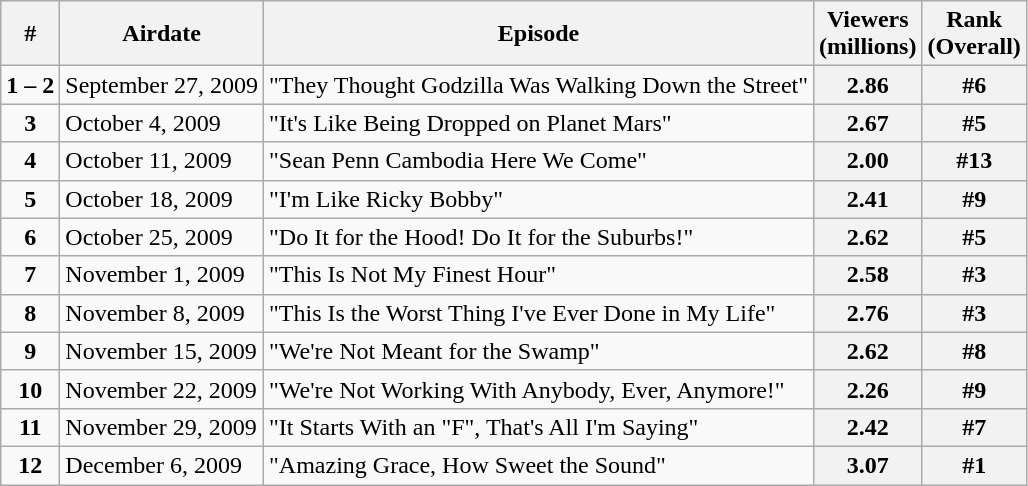<table class="wikitable">
<tr>
<th>#</th>
<th>Airdate</th>
<th>Episode</th>
<th>Viewers<br>(millions)</th>
<th>Rank<br>(Overall)</th>
</tr>
<tr>
<td style="text-align:center"><strong>1 – 2</strong></td>
<td>September 27, 2009</td>
<td>"They Thought Godzilla Was Walking Down the Street"</td>
<th>2.86</th>
<th>#6</th>
</tr>
<tr>
<td style="text-align:center"><strong>3</strong></td>
<td>October 4, 2009</td>
<td>"It's Like Being Dropped on Planet Mars"</td>
<th>2.67</th>
<th>#5</th>
</tr>
<tr>
<td style="text-align:center"><strong>4</strong></td>
<td>October 11, 2009</td>
<td>"Sean Penn Cambodia Here We Come"</td>
<th>2.00</th>
<th>#13</th>
</tr>
<tr>
<td style="text-align:center"><strong>5</strong></td>
<td>October 18, 2009</td>
<td>"I'm Like Ricky Bobby"</td>
<th>2.41</th>
<th>#9</th>
</tr>
<tr>
<td style="text-align:center"><strong>6</strong></td>
<td>October 25, 2009</td>
<td>"Do It for the Hood! Do It for the Suburbs!"</td>
<th>2.62</th>
<th>#5</th>
</tr>
<tr>
<td style="text-align:center"><strong>7</strong></td>
<td>November 1, 2009</td>
<td>"This Is Not My Finest Hour"</td>
<th>2.58</th>
<th>#3</th>
</tr>
<tr>
<td style="text-align:center"><strong>8</strong></td>
<td>November 8, 2009</td>
<td>"This Is the Worst Thing I've Ever Done in My Life"</td>
<th>2.76</th>
<th>#3</th>
</tr>
<tr>
<td style="text-align:center"><strong>9</strong></td>
<td>November 15, 2009</td>
<td>"We're Not Meant for the Swamp"</td>
<th>2.62</th>
<th>#8</th>
</tr>
<tr>
<td style="text-align:center"><strong>10</strong></td>
<td>November 22, 2009</td>
<td>"We're Not Working With Anybody, Ever, Anymore!"</td>
<th>2.26</th>
<th>#9</th>
</tr>
<tr>
<td style="text-align:center"><strong>11</strong></td>
<td>November 29, 2009</td>
<td>"It Starts With an "F", That's All I'm Saying"</td>
<th>2.42</th>
<th>#7</th>
</tr>
<tr>
<td style="text-align:center"><strong>12</strong></td>
<td>December 6, 2009</td>
<td>"Amazing Grace, How Sweet the Sound"</td>
<th>3.07</th>
<th>#1</th>
</tr>
</table>
